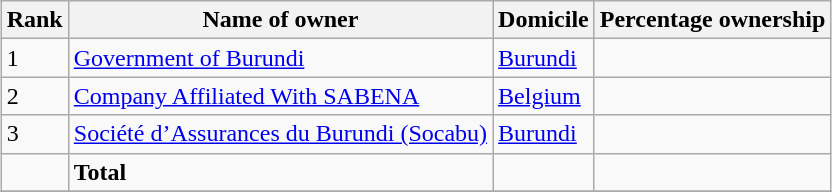<table class="wikitable sortable" style="margin: 0.5em auto">
<tr>
<th>Rank</th>
<th>Name of owner</th>
<th>Domicile</th>
<th>Percentage ownership</th>
</tr>
<tr>
<td>1</td>
<td><a href='#'>Government of Burundi</a></td>
<td><a href='#'>Burundi</a></td>
<td></td>
</tr>
<tr>
<td>2</td>
<td><a href='#'>Company Affiliated With SABENA</a></td>
<td><a href='#'>Belgium</a></td>
<td></td>
</tr>
<tr>
<td>3</td>
<td><a href='#'> Société d’Assurances du Burundi (Socabu)</a><em></td>
<td><a href='#'>Burundi</a></td>
<td></td>
</tr>
<tr>
<td></td>
<td><strong>Total</strong></td>
<td></td>
<td></td>
</tr>
<tr>
</tr>
</table>
